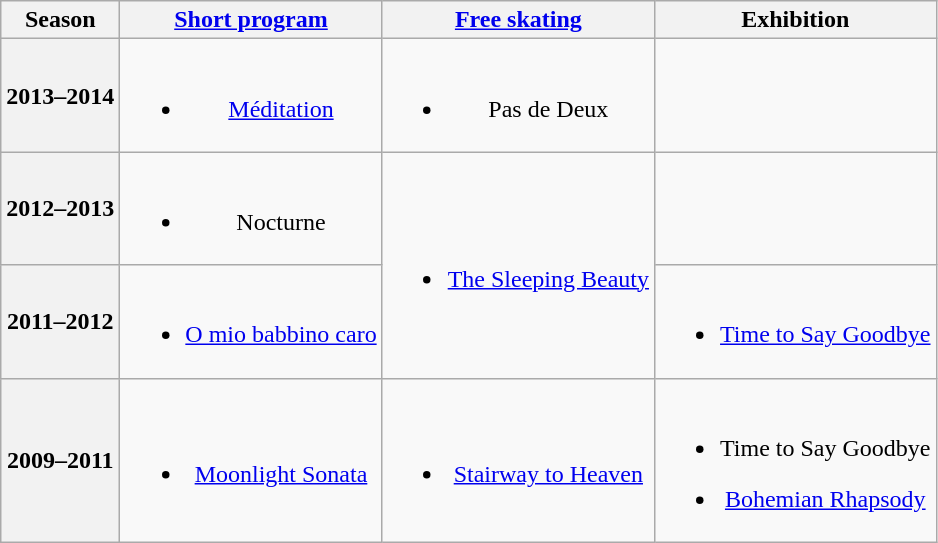<table class=wikitable style=text-align:center>
<tr>
<th>Season</th>
<th><a href='#'>Short program</a></th>
<th><a href='#'>Free skating</a></th>
<th>Exhibition</th>
</tr>
<tr>
<th>2013–2014 <br> </th>
<td><br><ul><li><a href='#'>Méditation</a> <br></li></ul></td>
<td><br><ul><li>Pas de Deux <br></li></ul></td>
<td></td>
</tr>
<tr>
<th>2012–2013 <br> </th>
<td><br><ul><li>Nocturne <br></li></ul></td>
<td rowspan=2><br><ul><li><a href='#'>The Sleeping Beauty</a> <br></li></ul></td>
<td></td>
</tr>
<tr>
<th>2011–2012 <br> </th>
<td><br><ul><li><a href='#'>O mio babbino caro</a> <br></li></ul></td>
<td><br><ul><li><a href='#'>Time to Say Goodbye</a> <br></li></ul></td>
</tr>
<tr>
<th>2009–2011 <br> </th>
<td><br><ul><li><a href='#'>Moonlight Sonata</a> <br></li></ul></td>
<td><br><ul><li><a href='#'>Stairway to Heaven</a> <br></li></ul></td>
<td><br><ul><li>Time to Say Goodbye <br></li></ul><ul><li><a href='#'>Bohemian Rhapsody</a> <br></li></ul></td>
</tr>
</table>
